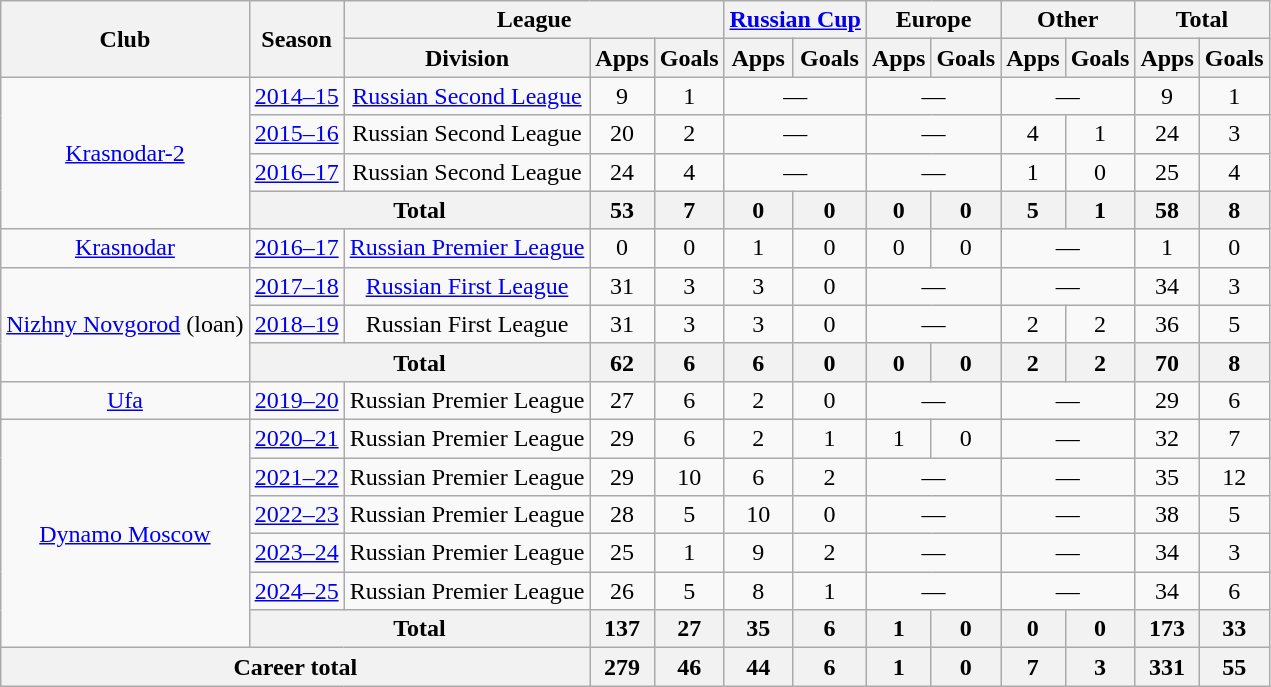<table class="wikitable" style="text-align: center;">
<tr>
<th rowspan="2">Club</th>
<th rowspan="2">Season</th>
<th colspan="3">League</th>
<th colspan="2"><a href='#'>Russian Cup</a></th>
<th colspan="2">Europe</th>
<th colspan="2">Other</th>
<th colspan="2">Total</th>
</tr>
<tr>
<th>Division</th>
<th>Apps</th>
<th>Goals</th>
<th>Apps</th>
<th>Goals</th>
<th>Apps</th>
<th>Goals</th>
<th>Apps</th>
<th>Goals</th>
<th>Apps</th>
<th>Goals</th>
</tr>
<tr>
<td rowspan=4><a href='#'>Krasnodar-2</a></td>
<td><a href='#'>2014–15</a></td>
<td><a href='#'>Russian Second League</a></td>
<td>9</td>
<td>1</td>
<td colspan=2>—</td>
<td colspan=2>—</td>
<td colspan=2>—</td>
<td>9</td>
<td>1</td>
</tr>
<tr>
<td><a href='#'>2015–16</a></td>
<td>Russian Second League</td>
<td>20</td>
<td>2</td>
<td colspan=2>—</td>
<td colspan=2>—</td>
<td>4</td>
<td>1</td>
<td>24</td>
<td>3</td>
</tr>
<tr>
<td><a href='#'>2016–17</a></td>
<td>Russian Second League</td>
<td>24</td>
<td>4</td>
<td colspan=2>—</td>
<td colspan=2>—</td>
<td>1</td>
<td>0</td>
<td>25</td>
<td>4</td>
</tr>
<tr>
<th colspan=2>Total</th>
<th>53</th>
<th>7</th>
<th>0</th>
<th>0</th>
<th>0</th>
<th>0</th>
<th>5</th>
<th>1</th>
<th>58</th>
<th>8</th>
</tr>
<tr>
<td><a href='#'>Krasnodar</a></td>
<td><a href='#'>2016–17</a></td>
<td><a href='#'>Russian Premier League</a></td>
<td>0</td>
<td>0</td>
<td>1</td>
<td>0</td>
<td>0</td>
<td>0</td>
<td colspan=2>—</td>
<td>1</td>
<td>0</td>
</tr>
<tr>
<td rowspan=3><a href='#'>Nizhny Novgorod</a> (loan)</td>
<td><a href='#'>2017–18</a></td>
<td><a href='#'>Russian First League</a></td>
<td>31</td>
<td>3</td>
<td>3</td>
<td>0</td>
<td colspan=2>—</td>
<td colspan=2>—</td>
<td>34</td>
<td>3</td>
</tr>
<tr>
<td><a href='#'>2018–19</a></td>
<td>Russian First League</td>
<td>31</td>
<td>3</td>
<td>3</td>
<td>0</td>
<td colspan=2>—</td>
<td>2</td>
<td>2</td>
<td>36</td>
<td>5</td>
</tr>
<tr>
<th colspan=2>Total</th>
<th>62</th>
<th>6</th>
<th>6</th>
<th>0</th>
<th>0</th>
<th>0</th>
<th>2</th>
<th>2</th>
<th>70</th>
<th>8</th>
</tr>
<tr>
<td><a href='#'>Ufa</a></td>
<td><a href='#'>2019–20</a></td>
<td>Russian Premier League</td>
<td>27</td>
<td>6</td>
<td>2</td>
<td>0</td>
<td colspan=2>—</td>
<td colspan=2>—</td>
<td>29</td>
<td>6</td>
</tr>
<tr>
<td rowspan=6><a href='#'>Dynamo Moscow</a></td>
<td><a href='#'>2020–21</a></td>
<td>Russian Premier League</td>
<td>29</td>
<td>6</td>
<td>2</td>
<td>1</td>
<td>1</td>
<td>0</td>
<td colspan=2>—</td>
<td>32</td>
<td>7</td>
</tr>
<tr>
<td><a href='#'>2021–22</a></td>
<td>Russian Premier League</td>
<td>29</td>
<td>10</td>
<td>6</td>
<td>2</td>
<td colspan=2>—</td>
<td colspan=2>—</td>
<td>35</td>
<td>12</td>
</tr>
<tr>
<td><a href='#'>2022–23</a></td>
<td>Russian Premier League</td>
<td>28</td>
<td>5</td>
<td>10</td>
<td>0</td>
<td colspan=2>—</td>
<td colspan=2>—</td>
<td>38</td>
<td>5</td>
</tr>
<tr>
<td><a href='#'>2023–24</a></td>
<td>Russian Premier League</td>
<td>25</td>
<td>1</td>
<td>9</td>
<td>2</td>
<td colspan="2">—</td>
<td colspan="2">—</td>
<td>34</td>
<td>3</td>
</tr>
<tr>
<td><a href='#'>2024–25</a></td>
<td>Russian Premier League</td>
<td>26</td>
<td>5</td>
<td>8</td>
<td>1</td>
<td colspan="2">—</td>
<td colspan="2">—</td>
<td>34</td>
<td>6</td>
</tr>
<tr>
<th colspan="2">Total</th>
<th>137</th>
<th>27</th>
<th>35</th>
<th>6</th>
<th>1</th>
<th>0</th>
<th>0</th>
<th>0</th>
<th>173</th>
<th>33</th>
</tr>
<tr>
<th colspan="3">Career total</th>
<th>279</th>
<th>46</th>
<th>44</th>
<th>6</th>
<th>1</th>
<th>0</th>
<th>7</th>
<th>3</th>
<th>331</th>
<th>55</th>
</tr>
</table>
